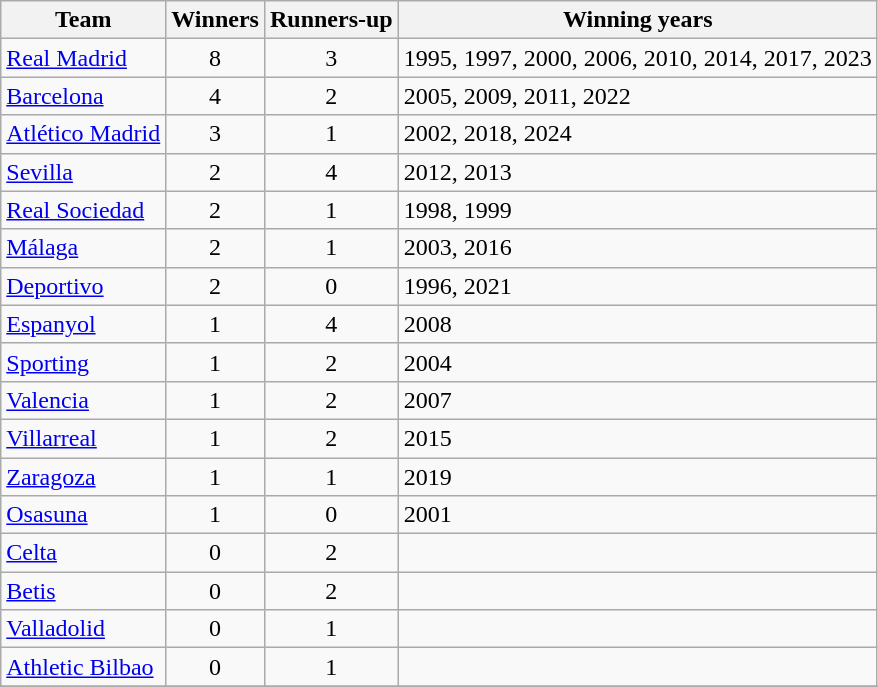<table class="wikitable">
<tr>
<th>Team</th>
<th>Winners</th>
<th>Runners-up</th>
<th>Winning years</th>
</tr>
<tr>
<td><a href='#'>Real Madrid</a></td>
<td align="center">8</td>
<td align="center">3</td>
<td>1995, 1997, 2000, 2006, 2010, 2014, 2017, 2023</td>
</tr>
<tr>
<td><a href='#'>Barcelona</a></td>
<td align="center">4</td>
<td align="center">2</td>
<td>2005, 2009, 2011, 2022</td>
</tr>
<tr>
<td><a href='#'>Atlético Madrid</a></td>
<td align="center">3</td>
<td align="center">1</td>
<td>2002, 2018, 2024</td>
</tr>
<tr>
<td><a href='#'>Sevilla</a></td>
<td align="center">2</td>
<td align="center">4</td>
<td>2012, 2013</td>
</tr>
<tr>
<td><a href='#'>Real Sociedad</a></td>
<td align="center">2</td>
<td align="center">1</td>
<td>1998, 1999</td>
</tr>
<tr>
<td><a href='#'>Málaga</a></td>
<td align="center">2</td>
<td align="center">1</td>
<td>2003, 2016</td>
</tr>
<tr>
<td><a href='#'>Deportivo</a></td>
<td align="center">2</td>
<td align="center">0</td>
<td>1996, 2021</td>
</tr>
<tr>
<td><a href='#'>Espanyol</a></td>
<td align="center">1</td>
<td align="center">4</td>
<td>2008</td>
</tr>
<tr>
<td><a href='#'>Sporting</a></td>
<td align="center">1</td>
<td align="center">2</td>
<td>2004</td>
</tr>
<tr>
<td><a href='#'>Valencia</a></td>
<td align="center">1</td>
<td align="center">2</td>
<td>2007</td>
</tr>
<tr>
<td><a href='#'>Villarreal</a></td>
<td align="center">1</td>
<td align="center">2</td>
<td>2015</td>
</tr>
<tr>
<td><a href='#'>Zaragoza</a></td>
<td align="center">1</td>
<td align="center">1</td>
<td>2019</td>
</tr>
<tr>
<td><a href='#'>Osasuna</a></td>
<td align="center">1</td>
<td align="center">0</td>
<td>2001</td>
</tr>
<tr>
<td><a href='#'>Celta</a></td>
<td align="center">0</td>
<td align="center">2</td>
<td></td>
</tr>
<tr>
<td><a href='#'>Betis</a></td>
<td align="center">0</td>
<td align="center">2</td>
<td></td>
</tr>
<tr>
<td><a href='#'>Valladolid</a></td>
<td align="center">0</td>
<td align="center">1</td>
<td></td>
</tr>
<tr>
<td><a href='#'>Athletic Bilbao</a></td>
<td align="center">0</td>
<td align="center">1</td>
<td></td>
</tr>
<tr>
</tr>
</table>
